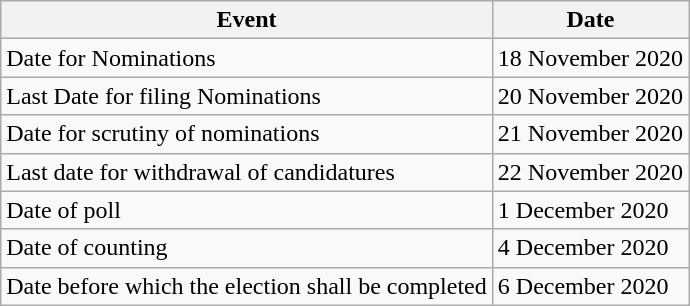<table class="wikitable">
<tr>
<th><strong>Event</strong></th>
<th><strong>Date</strong></th>
</tr>
<tr>
<td>Date for Nominations</td>
<td>18 November 2020</td>
</tr>
<tr>
<td>Last Date for filing Nominations</td>
<td>20 November 2020</td>
</tr>
<tr>
<td>Date for scrutiny of nominations</td>
<td>21 November 2020</td>
</tr>
<tr>
<td>Last date for withdrawal of candidatures</td>
<td>22 November 2020</td>
</tr>
<tr>
<td>Date of poll</td>
<td>1 December 2020</td>
</tr>
<tr>
<td>Date of counting</td>
<td>4 December 2020</td>
</tr>
<tr>
<td>Date before which the election shall be completed</td>
<td>6 December 2020</td>
</tr>
</table>
